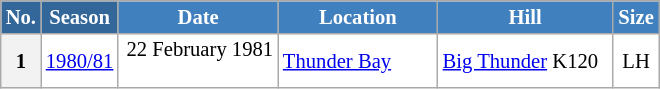<table class="wikitable sortable" style="font-size:86%; line-height:15px; text-align:left; border:grey solid 1px; border-collapse:collapse; background:#ffffff;">
<tr style="background:#efefef;">
<th style="background-color:#369; color:white; width:10px;">No.</th>
<th style="background-color:#369; color:white;  width:30px;">Season</th>
<th style="background-color:#4180be; color:white; width:100px;">Date</th>
<th style="background-color:#4180be; color:white; width:100px;">Location</th>
<th style="background-color:#4180be; color:white; width:110px;">Hill</th>
<th style="background-color:#4180be; color:white; width:25px;">Size</th>
</tr>
<tr>
<th scope=row style="text-align:center;">1</th>
<td align=center><a href='#'>1980/81</a></td>
<td align=right>22 February 1981  </td>
<td> <a href='#'>Thunder Bay</a></td>
<td><a href='#'>Big Thunder</a> K120</td>
<td align=center>LH</td>
</tr>
</table>
